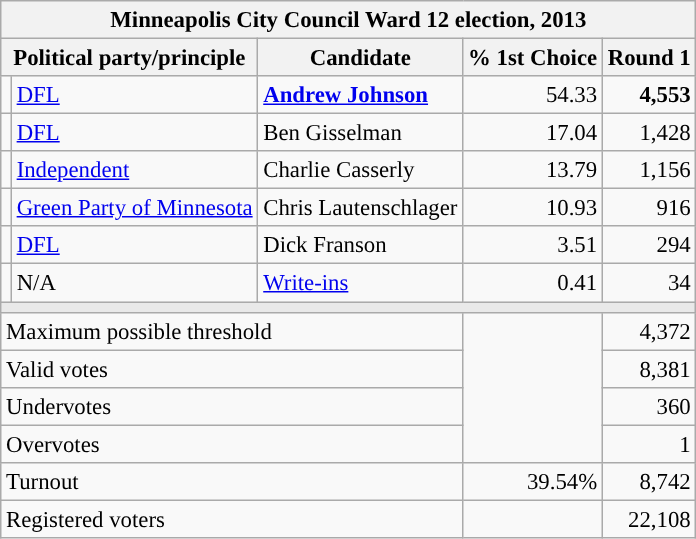<table class="wikitable" style="font-size:95%">
<tr>
<th colspan="5">Minneapolis City Council Ward 12 election, 2013</th>
</tr>
<tr>
<th colspan="2">Political party/principle</th>
<th>Candidate</th>
<th>% 1st Choice</th>
<th>Round 1</th>
</tr>
<tr>
<td style="background-color:"></td>
<td><a href='#'>DFL</a></td>
<td><strong><a href='#'>Andrew Johnson</a></strong></td>
<td align="right">54.33</td>
<td align="right"><strong>4,553</strong></td>
</tr>
<tr>
<td style="background-color:"></td>
<td><a href='#'>DFL</a></td>
<td>Ben Gisselman</td>
<td align="right">17.04</td>
<td align="right">1,428</td>
</tr>
<tr>
<td style="background-color:"></td>
<td><a href='#'>Independent</a></td>
<td>Charlie Casserly</td>
<td align="right">13.79</td>
<td align="right">1,156</td>
</tr>
<tr>
<td style="background-color:"></td>
<td><a href='#'>Green Party of Minnesota</a></td>
<td>Chris Lautenschlager</td>
<td align="right">10.93</td>
<td align="right">916</td>
</tr>
<tr>
<td style="background-color:"></td>
<td><a href='#'>DFL</a></td>
<td>Dick Franson</td>
<td align="right">3.51</td>
<td align="right">294</td>
</tr>
<tr>
<td style="background-color:"></td>
<td>N/A</td>
<td><a href='#'>Write-ins</a></td>
<td align="right">0.41</td>
<td align="right">34</td>
</tr>
<tr>
<td colspan="5" style="background: #E9E9E9"></td>
</tr>
<tr>
<td colspan="3">Maximum possible threshold</td>
<td rowspan="4"></td>
<td align="right">4,372</td>
</tr>
<tr>
<td colspan="3">Valid votes</td>
<td align="right">8,381</td>
</tr>
<tr>
<td colspan="3">Undervotes</td>
<td align="right">360</td>
</tr>
<tr>
<td colspan="3">Overvotes</td>
<td align="right">1</td>
</tr>
<tr>
<td colspan="3">Turnout</td>
<td align="right">39.54%</td>
<td align="right">8,742</td>
</tr>
<tr>
<td colspan="3">Registered voters</td>
<td></td>
<td align="right">22,108</td>
</tr>
</table>
